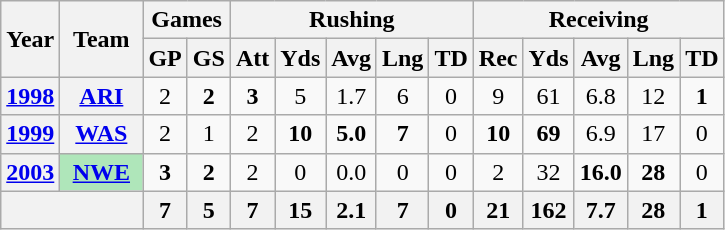<table class="wikitable" style="text-align:center;">
<tr>
<th rowspan="2">Year</th>
<th rowspan="2">Team</th>
<th colspan="2">Games</th>
<th colspan="5">Rushing</th>
<th colspan="5">Receiving</th>
</tr>
<tr>
<th>GP</th>
<th>GS</th>
<th>Att</th>
<th>Yds</th>
<th>Avg</th>
<th>Lng</th>
<th>TD</th>
<th>Rec</th>
<th>Yds</th>
<th>Avg</th>
<th>Lng</th>
<th>TD</th>
</tr>
<tr>
<th><a href='#'>1998</a></th>
<th><a href='#'>ARI</a></th>
<td>2</td>
<td><strong>2</strong></td>
<td><strong>3</strong></td>
<td>5</td>
<td>1.7</td>
<td>6</td>
<td>0</td>
<td>9</td>
<td>61</td>
<td>6.8</td>
<td>12</td>
<td><strong>1</strong></td>
</tr>
<tr>
<th><a href='#'>1999</a></th>
<th><a href='#'>WAS</a></th>
<td>2</td>
<td>1</td>
<td>2</td>
<td><strong>10</strong></td>
<td><strong>5.0</strong></td>
<td><strong>7</strong></td>
<td>0</td>
<td><strong>10</strong></td>
<td><strong>69</strong></td>
<td>6.9</td>
<td>17</td>
<td>0</td>
</tr>
<tr>
<th><a href='#'>2003</a></th>
<th style="background:#afe6ba; width:3em;"><a href='#'>NWE</a></th>
<td><strong>3</strong></td>
<td><strong>2</strong></td>
<td>2</td>
<td>0</td>
<td>0.0</td>
<td>0</td>
<td>0</td>
<td>2</td>
<td>32</td>
<td><strong>16.0</strong></td>
<td><strong>28</strong></td>
<td>0</td>
</tr>
<tr>
<th colspan="2"></th>
<th>7</th>
<th>5</th>
<th>7</th>
<th>15</th>
<th>2.1</th>
<th>7</th>
<th>0</th>
<th>21</th>
<th>162</th>
<th>7.7</th>
<th>28</th>
<th>1</th>
</tr>
</table>
